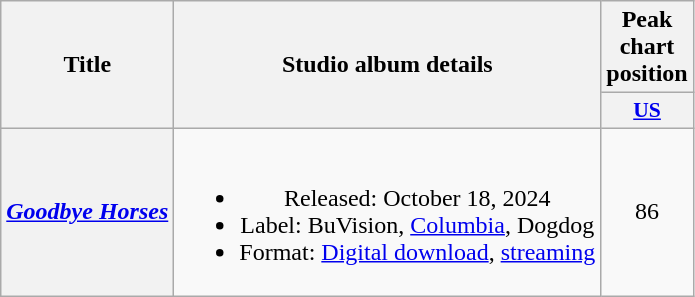<table class="wikitable plainrowheaders" style="text-align:center;">
<tr>
<th scope="col" rowspan="2">Title</th>
<th scope="col" rowspan="2">Studio album details</th>
<th scope="col">Peak chart position</th>
</tr>
<tr>
<th scope="col" style="width:2.5em;font-size:90%;"><a href='#'>US</a><br></th>
</tr>
<tr>
<th scope="row"><em><a href='#'>Goodbye Horses</a></em></th>
<td><br><ul><li>Released: October 18, 2024</li><li>Label: BuVision, <a href='#'>Columbia</a>, Dogdog</li><li>Format: <a href='#'>Digital download</a>, <a href='#'>streaming</a></li></ul></td>
<td>86</td>
</tr>
</table>
